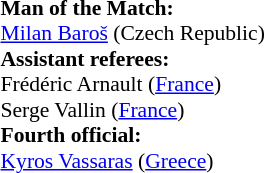<table style="width:100%; font-size:90%;">
<tr>
<td><br><strong>Man of the Match:</strong>
<br><a href='#'>Milan Baroš</a> (Czech Republic)<br><strong>Assistant referees:</strong>
<br>Frédéric Arnault (<a href='#'>France</a>)
<br>Serge Vallin (<a href='#'>France</a>)
<br><strong>Fourth official:</strong>
<br><a href='#'>Kyros Vassaras</a> (<a href='#'>Greece</a>)</td>
</tr>
</table>
